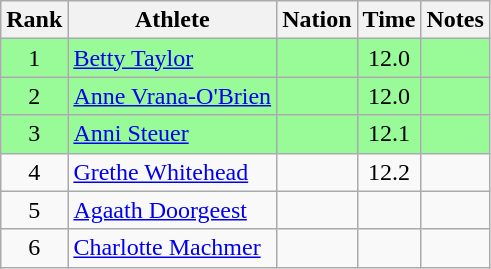<table class="wikitable sortable" style="text-align:center">
<tr>
<th>Rank</th>
<th>Athlete</th>
<th>Nation</th>
<th>Time</th>
<th>Notes</th>
</tr>
<tr bgcolor=palegreen>
<td>1</td>
<td align=left><a href='#'>Betty Taylor</a></td>
<td align=left></td>
<td>12.0</td>
<td></td>
</tr>
<tr bgcolor=palegreen>
<td>2</td>
<td align=left><a href='#'>Anne Vrana-O'Brien</a></td>
<td align=left></td>
<td>12.0</td>
<td></td>
</tr>
<tr bgcolor=palegreen>
<td>3</td>
<td align=left><a href='#'>Anni Steuer</a></td>
<td align=left></td>
<td>12.1</td>
<td></td>
</tr>
<tr>
<td>4</td>
<td align=left><a href='#'>Grethe Whitehead</a></td>
<td align=left></td>
<td>12.2</td>
<td></td>
</tr>
<tr>
<td>5</td>
<td align=left><a href='#'>Agaath Doorgeest</a></td>
<td align=left></td>
<td></td>
<td></td>
</tr>
<tr>
<td>6</td>
<td align=left><a href='#'>Charlotte Machmer</a></td>
<td align=left></td>
<td></td>
<td></td>
</tr>
</table>
